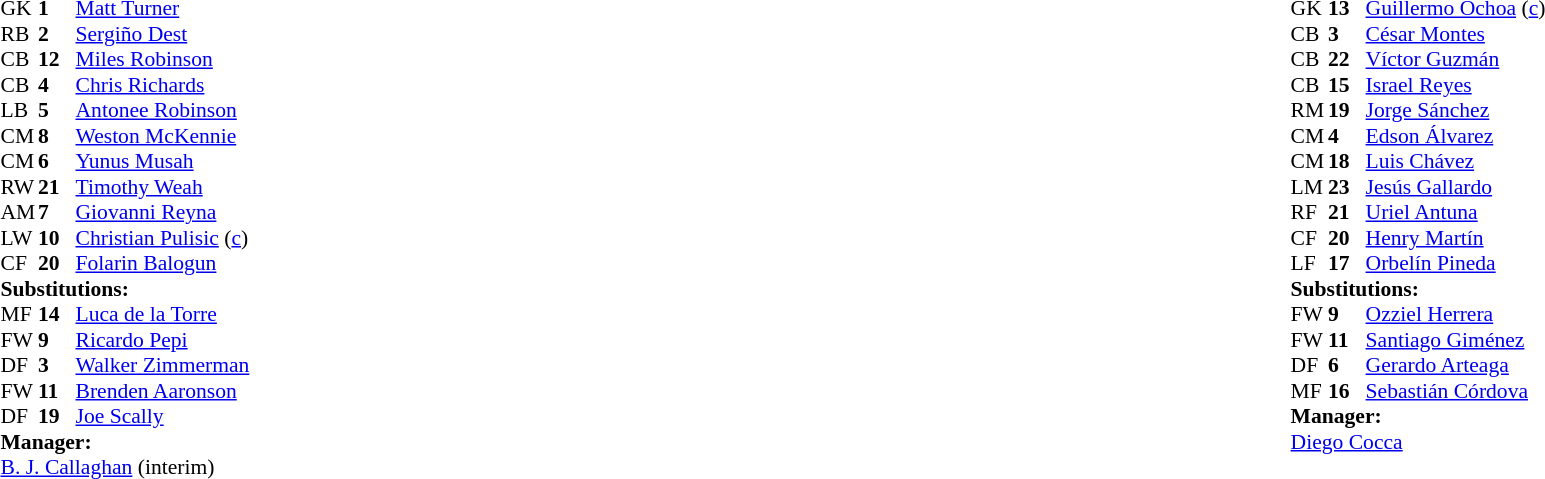<table width="100%">
<tr>
<td valign="top" width="40%"><br><table style="font-size:90%" cellspacing="0" cellpadding="0">
<tr>
<th width=25></th>
<th width=25></th>
</tr>
<tr>
<td>GK</td>
<td><strong>1</strong></td>
<td><a href='#'>Matt Turner</a></td>
</tr>
<tr>
<td>RB</td>
<td><strong>2</strong></td>
<td><a href='#'>Sergiño Dest</a></td>
<td></td>
</tr>
<tr>
<td>CB</td>
<td><strong>12</strong></td>
<td><a href='#'>Miles Robinson</a></td>
<td></td>
<td></td>
</tr>
<tr>
<td>CB</td>
<td><strong>4</strong></td>
<td><a href='#'>Chris Richards</a></td>
<td></td>
</tr>
<tr>
<td>LB</td>
<td><strong>5</strong></td>
<td><a href='#'>Antonee Robinson</a></td>
<td></td>
</tr>
<tr>
<td>CM</td>
<td><strong>8</strong></td>
<td><a href='#'>Weston McKennie</a></td>
<td></td>
</tr>
<tr>
<td>CM</td>
<td><strong>6</strong></td>
<td><a href='#'>Yunus Musah</a></td>
</tr>
<tr>
<td>RW</td>
<td><strong>21</strong></td>
<td><a href='#'>Timothy Weah</a></td>
<td></td>
<td></td>
</tr>
<tr>
<td>AM</td>
<td><strong>7</strong></td>
<td><a href='#'>Giovanni Reyna</a></td>
<td></td>
<td></td>
</tr>
<tr>
<td>LW</td>
<td><strong>10</strong></td>
<td><a href='#'>Christian Pulisic</a> (<a href='#'>c</a>)</td>
<td></td>
<td></td>
</tr>
<tr>
<td>CF</td>
<td><strong>20</strong></td>
<td><a href='#'>Folarin Balogun</a></td>
<td></td>
<td></td>
</tr>
<tr>
<td colspan=3><strong>Substitutions:</strong></td>
</tr>
<tr>
<td>MF</td>
<td><strong>14</strong></td>
<td><a href='#'>Luca de la Torre</a></td>
<td></td>
<td></td>
</tr>
<tr>
<td>FW</td>
<td><strong>9</strong></td>
<td><a href='#'>Ricardo Pepi</a></td>
<td></td>
<td></td>
</tr>
<tr>
<td>DF</td>
<td><strong>3</strong></td>
<td><a href='#'>Walker Zimmerman</a></td>
<td></td>
<td></td>
</tr>
<tr>
<td>FW</td>
<td><strong>11</strong></td>
<td><a href='#'>Brenden Aaronson</a></td>
<td></td>
<td></td>
</tr>
<tr>
<td>DF</td>
<td><strong>19</strong></td>
<td><a href='#'>Joe Scally</a></td>
<td></td>
<td></td>
</tr>
<tr>
<td colspan=3><strong>Manager:</strong></td>
</tr>
<tr>
<td colspan=3><a href='#'>B. J. Callaghan</a> (interim)</td>
</tr>
</table>
</td>
<td valign="top"></td>
<td valign="top" width="50%"><br><table style="font-size:90%; margin:auto" cellspacing="0" cellpadding="0">
<tr>
<th width=25></th>
<th width=25></th>
</tr>
<tr>
<td>GK</td>
<td><strong>13</strong></td>
<td><a href='#'>Guillermo Ochoa</a> (<a href='#'>c</a>)</td>
<td></td>
</tr>
<tr>
<td>CB</td>
<td><strong>3</strong></td>
<td><a href='#'>César Montes</a></td>
<td></td>
</tr>
<tr>
<td>CB</td>
<td><strong>22</strong></td>
<td><a href='#'>Víctor Guzmán</a></td>
</tr>
<tr>
<td>CB</td>
<td><strong>15</strong></td>
<td><a href='#'>Israel Reyes</a></td>
<td></td>
</tr>
<tr>
<td>RM</td>
<td><strong>19</strong></td>
<td><a href='#'>Jorge Sánchez</a></td>
</tr>
<tr>
<td>CM</td>
<td><strong>4</strong></td>
<td><a href='#'>Edson Álvarez</a></td>
<td></td>
</tr>
<tr>
<td>CM</td>
<td><strong>18</strong></td>
<td><a href='#'>Luis Chávez</a></td>
</tr>
<tr>
<td>LM</td>
<td><strong>23</strong></td>
<td><a href='#'>Jesús Gallardo</a></td>
<td></td>
<td></td>
</tr>
<tr>
<td>RF</td>
<td><strong>21</strong></td>
<td><a href='#'>Uriel Antuna</a></td>
<td></td>
<td></td>
</tr>
<tr>
<td>CF</td>
<td><strong>20</strong></td>
<td><a href='#'>Henry Martín</a></td>
<td></td>
<td></td>
</tr>
<tr>
<td>LF</td>
<td><strong>17</strong></td>
<td><a href='#'>Orbelín Pineda</a></td>
<td></td>
<td></td>
</tr>
<tr>
<td colspan=3><strong>Substitutions:</strong></td>
</tr>
<tr>
<td>FW</td>
<td><strong>9</strong></td>
<td><a href='#'>Ozziel Herrera</a></td>
<td></td>
<td></td>
</tr>
<tr>
<td>FW</td>
<td><strong>11</strong></td>
<td><a href='#'>Santiago Giménez</a></td>
<td></td>
<td></td>
</tr>
<tr>
<td>DF</td>
<td><strong>6</strong></td>
<td><a href='#'>Gerardo Arteaga</a></td>
<td></td>
<td></td>
</tr>
<tr>
<td>MF</td>
<td><strong>16</strong></td>
<td><a href='#'>Sebastián Córdova</a></td>
<td></td>
<td></td>
</tr>
<tr>
<td colspan=3><strong>Manager:</strong></td>
</tr>
<tr>
<td colspan=3> <a href='#'>Diego Cocca</a></td>
</tr>
</table>
</td>
</tr>
</table>
